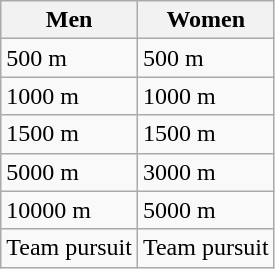<table class=wikitable>
<tr>
<th>Men</th>
<th>Women</th>
</tr>
<tr>
<td>500 m</td>
<td>500 m</td>
</tr>
<tr>
<td>1000 m</td>
<td>1000 m</td>
</tr>
<tr>
<td>1500 m</td>
<td>1500 m</td>
</tr>
<tr>
<td>5000 m</td>
<td>3000 m</td>
</tr>
<tr>
<td>10000 m</td>
<td>5000 m</td>
</tr>
<tr>
<td>Team pursuit</td>
<td>Team pursuit</td>
</tr>
</table>
